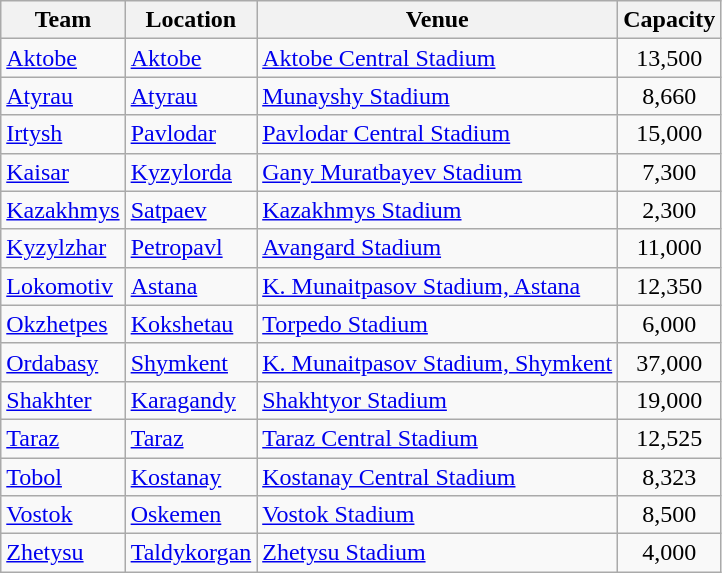<table class="wikitable sortable">
<tr>
<th>Team</th>
<th>Location</th>
<th>Venue</th>
<th>Capacity</th>
</tr>
<tr>
<td><a href='#'>Aktobe</a></td>
<td><a href='#'>Aktobe</a></td>
<td><a href='#'>Aktobe Central Stadium</a></td>
<td style="text-align:center;">13,500</td>
</tr>
<tr>
<td><a href='#'>Atyrau</a></td>
<td><a href='#'>Atyrau</a></td>
<td><a href='#'>Munayshy Stadium</a></td>
<td style="text-align:center;">8,660</td>
</tr>
<tr>
<td><a href='#'>Irtysh</a></td>
<td><a href='#'>Pavlodar</a></td>
<td><a href='#'>Pavlodar Central Stadium</a></td>
<td style="text-align:center;">15,000</td>
</tr>
<tr>
<td><a href='#'>Kaisar</a></td>
<td><a href='#'>Kyzylorda</a></td>
<td><a href='#'>Gany Muratbayev Stadium</a></td>
<td style="text-align:center;">7,300</td>
</tr>
<tr>
<td><a href='#'>Kazakhmys</a></td>
<td><a href='#'>Satpaev</a></td>
<td><a href='#'>Kazakhmys Stadium</a></td>
<td style="text-align:center;">2,300</td>
</tr>
<tr>
<td><a href='#'>Kyzylzhar</a></td>
<td><a href='#'>Petropavl</a></td>
<td><a href='#'>Avangard Stadium</a></td>
<td style="text-align:center;">11,000</td>
</tr>
<tr>
<td><a href='#'>Lokomotiv</a></td>
<td><a href='#'>Astana</a></td>
<td><a href='#'>K. Munaitpasov Stadium, Astana</a></td>
<td style="text-align:center;">12,350</td>
</tr>
<tr>
<td><a href='#'>Okzhetpes</a></td>
<td><a href='#'>Kokshetau</a></td>
<td><a href='#'>Torpedo Stadium</a></td>
<td style="text-align:center;">6,000</td>
</tr>
<tr>
<td><a href='#'>Ordabasy</a></td>
<td><a href='#'>Shymkent</a></td>
<td><a href='#'>K. Munaitpasov Stadium, Shymkent</a></td>
<td style="text-align:center;">37,000</td>
</tr>
<tr>
<td><a href='#'>Shakhter</a></td>
<td><a href='#'>Karagandy</a></td>
<td><a href='#'>Shakhtyor Stadium</a></td>
<td style="text-align:center;">19,000</td>
</tr>
<tr>
<td><a href='#'>Taraz</a></td>
<td><a href='#'>Taraz</a></td>
<td><a href='#'>Taraz Central Stadium</a></td>
<td style="text-align:center;">12,525</td>
</tr>
<tr>
<td><a href='#'>Tobol</a></td>
<td><a href='#'>Kostanay</a></td>
<td><a href='#'>Kostanay Central Stadium</a></td>
<td style="text-align:center;">8,323</td>
</tr>
<tr>
<td><a href='#'>Vostok</a></td>
<td><a href='#'>Oskemen</a></td>
<td><a href='#'>Vostok Stadium</a></td>
<td style="text-align:center;">8,500</td>
</tr>
<tr>
<td><a href='#'>Zhetysu</a></td>
<td><a href='#'>Taldykorgan</a></td>
<td><a href='#'>Zhetysu Stadium</a></td>
<td style="text-align:center;">4,000</td>
</tr>
</table>
